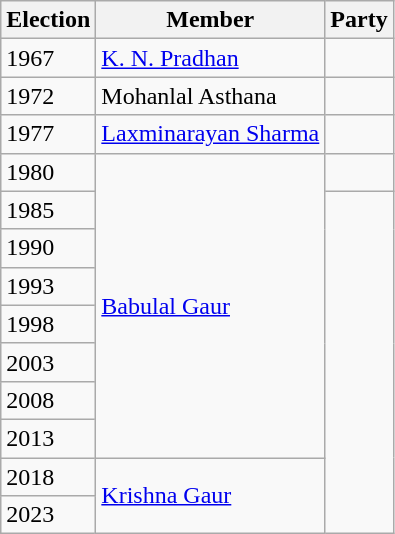<table class="wikitable sortable">
<tr>
<th>Election</th>
<th>Member</th>
<th colspan=2>Party</th>
</tr>
<tr>
<td>1967</td>
<td><a href='#'>K. N. Pradhan</a></td>
<td></td>
</tr>
<tr>
<td>1972</td>
<td>Mohanlal Asthana</td>
</tr>
<tr>
<td>1977</td>
<td><a href='#'>Laxminarayan Sharma</a></td>
<td></td>
</tr>
<tr>
<td>1980</td>
<td rowspan=8><a href='#'>Babulal Gaur</a></td>
<td></td>
</tr>
<tr>
<td>1985</td>
</tr>
<tr>
<td>1990</td>
</tr>
<tr>
<td>1993</td>
</tr>
<tr>
<td>1998</td>
</tr>
<tr>
<td>2003</td>
</tr>
<tr>
<td>2008</td>
</tr>
<tr>
<td>2013</td>
</tr>
<tr>
<td>2018</td>
<td rowspan="2"><a href='#'>Krishna Gaur</a></td>
</tr>
<tr>
<td>2023</td>
</tr>
</table>
